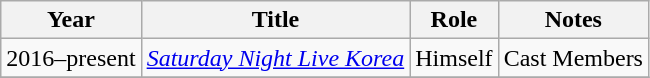<table class="wikitable">
<tr>
<th>Year</th>
<th>Title</th>
<th>Role</th>
<th>Notes</th>
</tr>
<tr>
<td>2016–present</td>
<td><em><a href='#'>Saturday Night Live Korea</a></em></td>
<td>Himself</td>
<td>Cast Members</td>
</tr>
<tr>
</tr>
</table>
